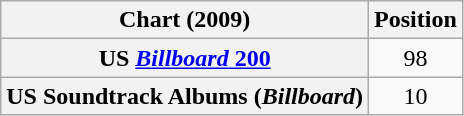<table class="wikitable sortable plainrowheaders" style="text-align:center">
<tr>
<th scope="col">Chart (2009)</th>
<th scope="col">Position</th>
</tr>
<tr>
<th scope="row">US <a href='#'><em>Billboard</em> 200</a></th>
<td style="text-align:center;">98</td>
</tr>
<tr>
<th scope="row">US Soundtrack Albums (<em>Billboard</em>)</th>
<td style="text-align:center;">10</td>
</tr>
</table>
